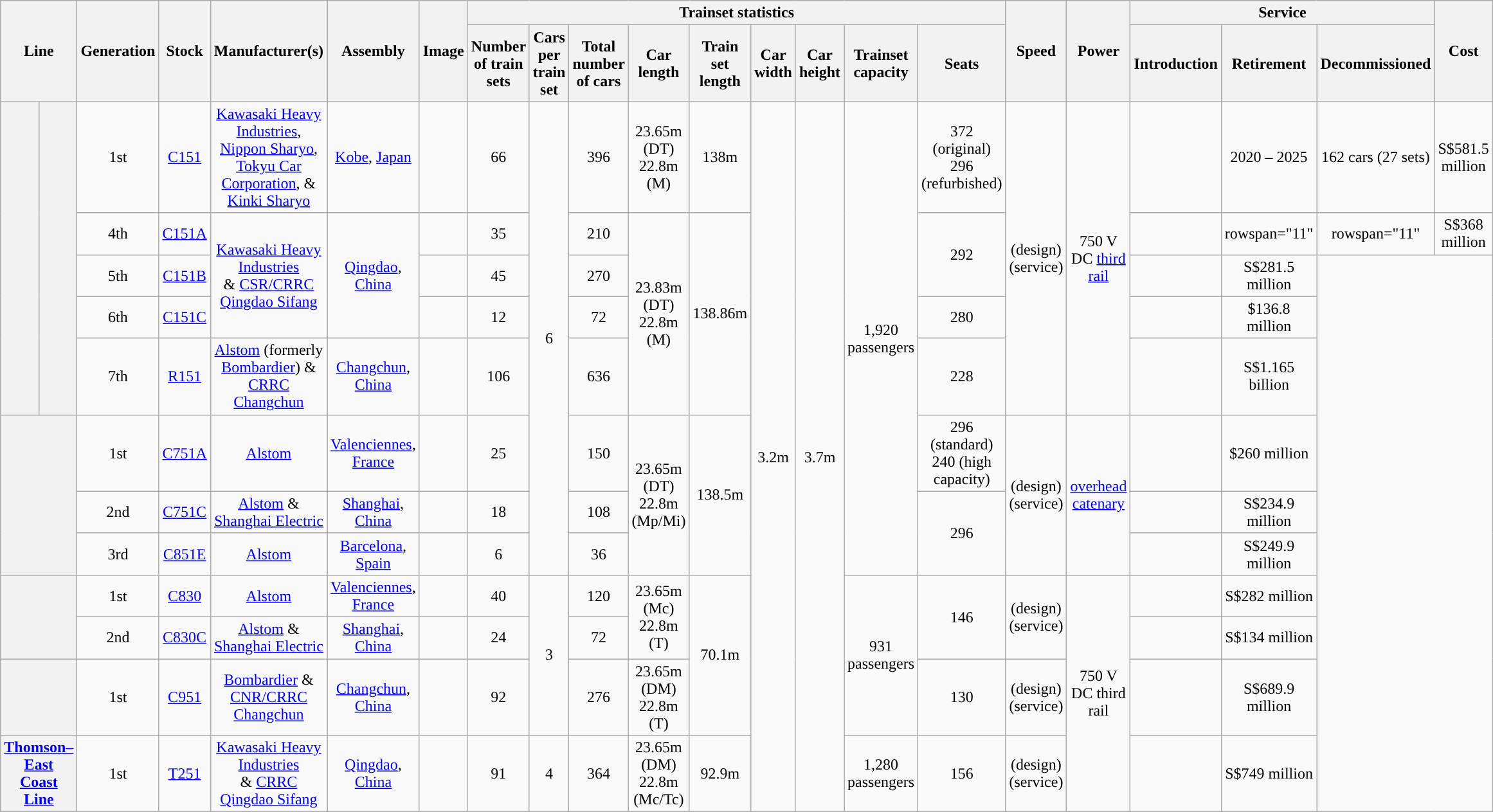<table class="wikitable" style="margin: 0 auto; text-align:center">
<tr>
<th rowspan="2" colspan="2">Line</th>
<th rowspan="2">Generation</th>
<th rowspan="2">Stock</th>
<th rowspan="2">Manufacturer(s)</th>
<th rowspan="2">Assembly</th>
<th rowspan="2">Image</th>
<th colspan="9">Trainset statistics</th>
<th rowspan="2" style="width:4em">Speed</th>
<th rowspan="2">Power</th>
<th colspan="3">Service</th>
<th rowspan="2">Cost</th>
</tr>
<tr>
<th style="width:4em">Number of train sets</th>
<th style="width:3em">Cars per train set</th>
<th style="width:4em">Total number of cars</th>
<th>Car length</th>
<th>Train set length</th>
<th>Car width</th>
<th>Car height</th>
<th>Trainset capacity</th>
<th>Seats</th>
<th>Introduction</th>
<th>Retirement</th>
<th>Decommissioned</th>
</tr>
<tr>
<th rowspan="5" style="background-color:#"><a href='#'></a></th>
<th rowspan="5" style="background-color:#"><a href='#'></a></th>
<td>1st</td>
<td><a href='#'>C151</a></td>
<td><a href='#'>Kawasaki Heavy Industries</a>, <a href='#'>Nippon Sharyo</a>, <a href='#'>Tokyu Car Corporation</a>, & <a href='#'>Kinki Sharyo</a></td>
<td><a href='#'>Kobe</a>, <a href='#'>Japan</a></td>
<td></td>
<td>66</td>
<td rowspan="8">6</td>
<td>396</td>
<td>23.65m (DT)<br>22.8m (M)</td>
<td>138m</td>
<td rowspan="12">3.2m</td>
<td rowspan="12">3.7m</td>
<td rowspan="8">1,920 passengers</td>
<td>372 (original)<br>296 (refurbished)</td>
<td rowspan="5"> (design)<br> (service)</td>
<td rowspan="5">750 V DC <a href='#'>third rail</a></td>
<td></td>
<td>2020 – 2025</td>
<td>162 cars (27 sets)</td>
<td>S$581.5 million<wbr></td>
</tr>
<tr>
<td>4th</td>
<td><a href='#'>C151A</a></td>
<td rowspan="3"><a href='#'>Kawasaki Heavy Industries</a><br>& <a href='#'>CSR/CRRC Qingdao Sifang</a></td>
<td rowspan="3"><a href='#'>Qingdao</a>, <a href='#'>China</a></td>
<td></td>
<td>35</td>
<td>210<wbr></td>
<td rowspan="4">23.83m (DT)<br>22.8m (M)</td>
<td rowspan="4">138.86m</td>
<td rowspan="2">292</td>
<td></td>
<td>rowspan="11" </td>
<td>rowspan="11" </td>
<td>S$368 million</td>
</tr>
<tr>
<td>5th</td>
<td><a href='#'>C151B</a></td>
<td></td>
<td>45</td>
<td>270</td>
<td></td>
<td>S$281.5 million</td>
</tr>
<tr>
<td>6th</td>
<td><a href='#'>C151C</a></td>
<td></td>
<td>12</td>
<td>72</td>
<td>280</td>
<td></td>
<td>$136.8 million<wbr></td>
</tr>
<tr>
<td>7th</td>
<td><a href='#'>R151</a></td>
<td><a href='#'>Alstom</a> (formerly <a href='#'>Bombardier</a>) & <a href='#'>CRRC Changchun</a></td>
<td><a href='#'>Changchun</a>, <a href='#'>China</a></td>
<td></td>
<td>106</td>
<td>636</td>
<td>228</td>
<td></td>
<td>S$1.165 billion</td>
</tr>
<tr>
<th colspan="2" rowspan="3" style="background-color:#"><a href='#'></a></th>
<td>1st</td>
<td><a href='#'>C751A</a></td>
<td><a href='#'>Alstom</a></td>
<td><a href='#'>Valenciennes</a>, <a href='#'>France</a></td>
<td></td>
<td>25</td>
<td>150</td>
<td rowspan="3">23.65m (DT)<br>22.8m (Mp/Mi)</td>
<td rowspan="3">138.5m</td>
<td>296 (standard)<br>240 (high capacity)</td>
<td rowspan="3"> (design)<br> (service)</td>
<td rowspan="3"> <a href='#'>overhead catenary</a></td>
<td></td>
<td>$260 million</td>
</tr>
<tr>
<td>2nd</td>
<td><a href='#'>C751C</a></td>
<td><a href='#'>Alstom</a> & <a href='#'>Shanghai Electric</a></td>
<td><a href='#'>Shanghai</a>, <a href='#'>China</a></td>
<td></td>
<td>18</td>
<td>108</td>
<td rowspan="2">296</td>
<td></td>
<td>S$234.9 million</td>
</tr>
<tr>
<td>3rd</td>
<td><a href='#'>C851E</a></td>
<td><a href='#'>Alstom</a></td>
<td><a href='#'>Barcelona</a>, <a href='#'>Spain</a></td>
<td></td>
<td>6</td>
<td>36</td>
<td></td>
<td>S$249.9 million<wbr></td>
</tr>
<tr>
<th colspan="2" rowspan="2" style="background-color:#"><a href='#'></a></th>
<td>1st</td>
<td><a href='#'>C830</a></td>
<td><a href='#'>Alstom</a></td>
<td><a href='#'>Valenciennes</a>, <a href='#'>France</a></td>
<td></td>
<td>40</td>
<td rowspan="3">3</td>
<td>120</td>
<td rowspan="2">23.65m (Mc)<br>22.8m (T)</td>
<td rowspan="3">70.1m</td>
<td rowspan="3">931 passengers</td>
<td rowspan="2">146</td>
<td rowspan="2"> (design)<br> (service)</td>
<td rowspan="4">750 V DC third rail</td>
<td></td>
<td>S$282 million</td>
</tr>
<tr>
<td>2nd</td>
<td><a href='#'>C830C</a></td>
<td><a href='#'>Alstom</a> & <a href='#'>Shanghai Electric</a></td>
<td><a href='#'>Shanghai</a>, <a href='#'>China</a></td>
<td></td>
<td>24</td>
<td>72</td>
<td></td>
<td>S$134 million</td>
</tr>
<tr>
<th colspan="2" style="background-color:#"><a href='#'></a></th>
<td>1st</td>
<td><a href='#'>C951</a></td>
<td><a href='#'>Bombardier</a> & <a href='#'>CNR/CRRC Changchun</a></td>
<td><a href='#'>Changchun</a>, <a href='#'>China</a></td>
<td></td>
<td>92</td>
<td>276</td>
<td>23.65m (DM)<br>22.8m (T)</td>
<td>130</td>
<td> (design)<br> (service)</td>
<td></td>
<td>S$689.9 million</td>
</tr>
<tr>
<th colspan="2" style="background-color:#"><a href='#'><span>Thomson–East Coast Line</span></a></th>
<td>1st</td>
<td><a href='#'>T251</a></td>
<td><a href='#'>Kawasaki Heavy Industries</a><br>& <a href='#'>CRRC Qingdao Sifang</a></td>
<td><a href='#'>Qingdao</a>, <a href='#'>China</a></td>
<td></td>
<td>91</td>
<td>4</td>
<td>364</td>
<td>23.65m (DM)<br>22.8m (Mc/Tc)</td>
<td>92.9m</td>
<td>1,280 passengers</td>
<td>156</td>
<td> (design)<br> (service)</td>
<td></td>
<td>S$749 million</td>
</tr>
</table>
